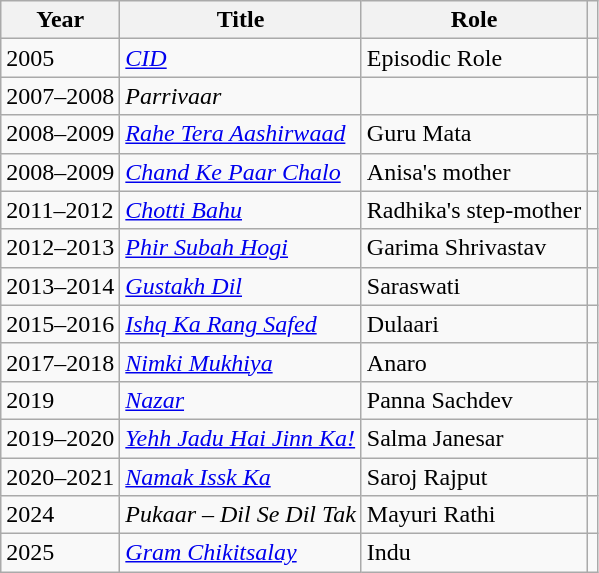<table class="wikitable sortable">
<tr>
<th>Year</th>
<th>Title</th>
<th>Role</th>
<th></th>
</tr>
<tr>
<td>2005</td>
<td><em><a href='#'>CID</a></em></td>
<td>Episodic Role</td>
<td></td>
</tr>
<tr>
<td>2007–2008</td>
<td><em>Parrivaar</em></td>
<td></td>
<td></td>
</tr>
<tr>
<td>2008–2009</td>
<td><em><a href='#'>Rahe Tera Aashirwaad</a></em></td>
<td>Guru Mata</td>
<td></td>
</tr>
<tr>
<td>2008–2009</td>
<td><em><a href='#'>Chand Ke Paar Chalo</a></em></td>
<td>Anisa's mother</td>
<td></td>
</tr>
<tr>
<td>2011–2012</td>
<td><em><a href='#'>Chotti Bahu</a></em></td>
<td>Radhika's step-mother</td>
<td></td>
</tr>
<tr>
<td>2012–2013</td>
<td><em><a href='#'>Phir Subah Hogi</a></em></td>
<td>Garima Shrivastav</td>
<td></td>
</tr>
<tr>
<td>2013–2014</td>
<td><em><a href='#'>Gustakh Dil</a></em></td>
<td>Saraswati</td>
<td></td>
</tr>
<tr>
<td>2015–2016</td>
<td><em><a href='#'>Ishq Ka Rang Safed</a></em></td>
<td>Dulaari</td>
<td></td>
</tr>
<tr>
<td>2017–2018</td>
<td><em><a href='#'>Nimki Mukhiya</a></em></td>
<td>Anaro</td>
<td></td>
</tr>
<tr>
<td>2019</td>
<td><em><a href='#'>Nazar</a></em></td>
<td>Panna Sachdev</td>
<td></td>
</tr>
<tr>
<td>2019–2020</td>
<td><em><a href='#'>Yehh Jadu Hai Jinn Ka!</a></em></td>
<td>Salma Janesar</td>
<td></td>
</tr>
<tr>
<td>2020–2021</td>
<td><em><a href='#'>Namak Issk Ka</a></em></td>
<td>Saroj Rajput</td>
<td></td>
</tr>
<tr>
<td>2024</td>
<td><em>Pukaar – Dil Se Dil Tak</em></td>
<td>Mayuri Rathi</td>
<td></td>
</tr>
<tr>
<td>2025</td>
<td><em><a href='#'>Gram Chikitsalay</a></em></td>
<td>Indu</td>
<td></td>
</tr>
</table>
